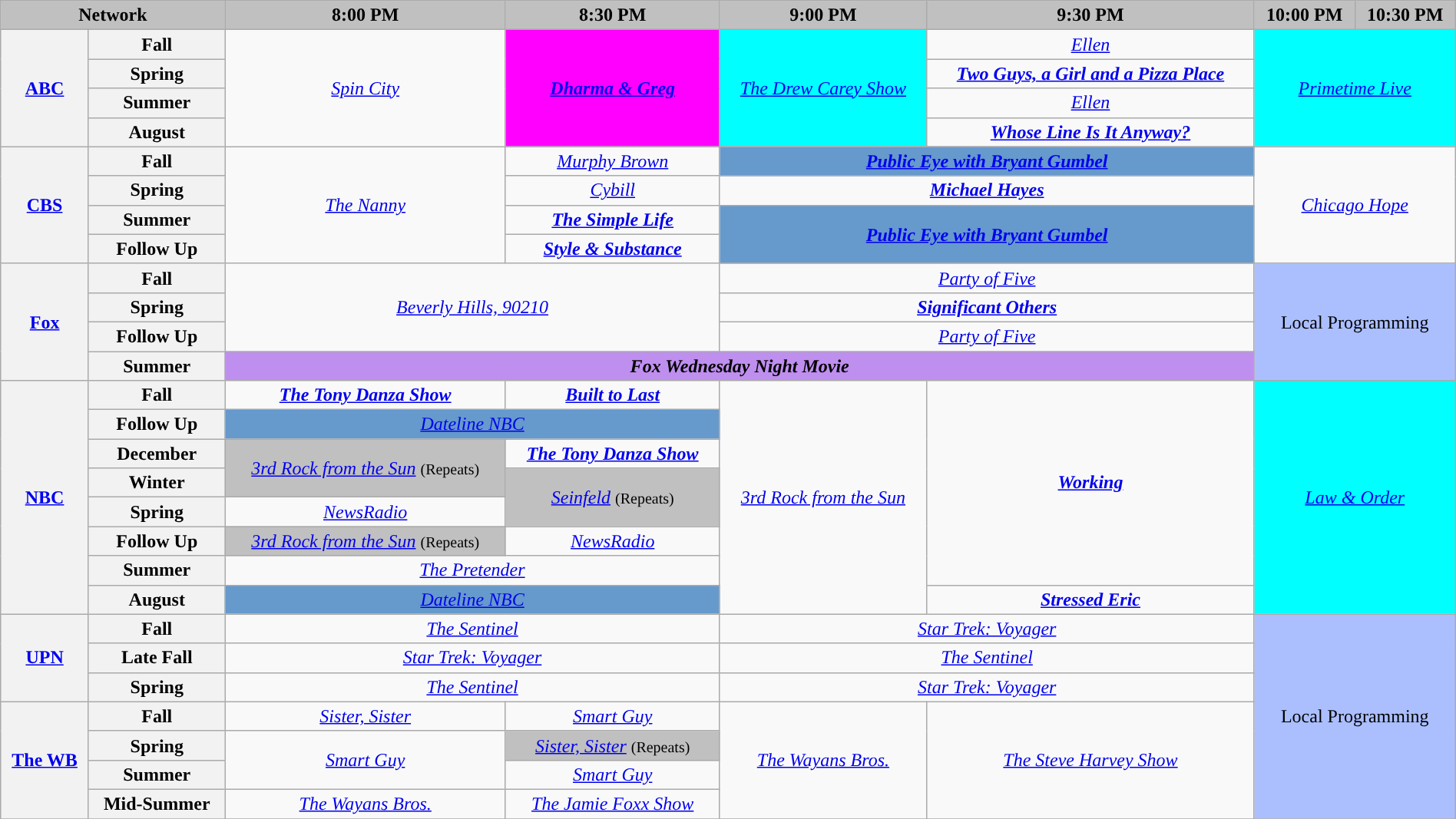<table class="wikitable" style="width:100%;margin-right:0;text-align:center">
<tr>
<th colspan="2" style="background-color:#C0C0C0;text-align:center">Network</th>
<th style="background-color:#C0C0C0;text-align:center">8:00 PM</th>
<th style="background-color:#C0C0C0;text-align:center">8:30 PM</th>
<th style="background-color:#C0C0C0;text-align:center">9:00 PM</th>
<th style="background-color:#C0C0C0;text-align:center">9:30 PM</th>
<th style="background-color:#C0C0C0;text-align:center">10:00 PM</th>
<th style="background-color:#C0C0C0;text-align:center">10:30 PM</th>
</tr>
<tr>
<th rowspan="4"><a href='#'>ABC</a></th>
<th>Fall</th>
<td rowspan="4"><em><a href='#'>Spin City</a></em></td>
<td rowspan="4" style="background:magenta;"><strong><em><a href='#'>Dharma & Greg</a></em></strong> </td>
<td rowspan="4" style="background:cyan;"><em><a href='#'>The Drew Carey Show</a></em> </td>
<td><em><a href='#'>Ellen</a></em></td>
<td rowspan="4" colspan="2" style="background:cyan;"><em><a href='#'>Primetime Live</a></em> </td>
</tr>
<tr>
<th>Spring</th>
<td><strong><em><a href='#'>Two Guys, a Girl and a Pizza Place</a></em></strong></td>
</tr>
<tr>
<th>Summer</th>
<td><em><a href='#'>Ellen</a></em></td>
</tr>
<tr>
<th>August</th>
<td><strong><em><a href='#'>Whose Line Is It Anyway?</a></em></strong></td>
</tr>
<tr>
<th rowspan="4"><a href='#'>CBS</a></th>
<th>Fall</th>
<td rowspan="4"><em><a href='#'>The Nanny</a></em></td>
<td><em><a href='#'>Murphy Brown</a></em></td>
<td bgcolor="#6699CC" colspan="2"><strong><em><a href='#'>Public Eye with Bryant Gumbel</a></em></strong></td>
<td rowspan="4" colspan="2"><em><a href='#'>Chicago Hope</a></em></td>
</tr>
<tr>
<th>Spring</th>
<td><em><a href='#'>Cybill</a></em></td>
<td colspan="2"><strong><em><a href='#'>Michael Hayes</a></em></strong></td>
</tr>
<tr>
<th>Summer</th>
<td><strong><em><a href='#'>The Simple Life</a></em></strong></td>
<td rowspan="2" bgcolor="#6699CC" colspan="2"><strong><em><a href='#'>Public Eye with Bryant Gumbel</a></em></strong></td>
</tr>
<tr>
<th>Follow Up</th>
<td><strong><em><a href='#'>Style & Substance</a></em></strong></td>
</tr>
<tr>
<th rowspan="4"><a href='#'>Fox</a></th>
<th>Fall</th>
<td rowspan="3" colspan="2"><em><a href='#'>Beverly Hills, 90210</a></em></td>
<td colspan="2"><em><a href='#'>Party of Five</a></em></td>
<td bgcolor="#abbfff" rowspan="4" colspan="2">Local Programming</td>
</tr>
<tr>
<th>Spring</th>
<td colspan="2"><strong><em><a href='#'>Significant Others</a></em></strong></td>
</tr>
<tr>
<th>Follow Up</th>
<td colspan="2"><em><a href='#'>Party of Five</a></em></td>
</tr>
<tr>
<th>Summer</th>
<td bgcolor="#bf8fef" colspan="4"><strong><em>Fox Wednesday Night Movie</em></strong></td>
</tr>
<tr>
<th rowspan="8"><a href='#'>NBC</a></th>
<th>Fall</th>
<td><strong><em><a href='#'>The Tony Danza Show</a></em></strong></td>
<td><strong><em><a href='#'>Built to Last</a></em></strong></td>
<td rowspan="8"><em><a href='#'>3rd Rock from the Sun</a></em></td>
<td rowspan="7"><strong><em><a href='#'>Working</a></em></strong></td>
<td rowspan="8" colspan="2" style="background:cyan;"><em><a href='#'>Law & Order</a></em> </td>
</tr>
<tr>
<th>Follow Up</th>
<td bgcolor="#6699CC" colspan="2"><em><a href='#'>Dateline NBC</a></em></td>
</tr>
<tr>
<th>December</th>
<td bgcolor="#C0C0C0" rowspan="2"><em><a href='#'>3rd Rock from the Sun</a></em> <small>(Repeats)</small></td>
<td><strong><em><a href='#'>The Tony Danza Show</a></em></strong></td>
</tr>
<tr>
<th>Winter</th>
<td bgcolor="#C0C0C0" rowspan="2"><em><a href='#'>Seinfeld</a></em> <small>(Repeats)</small></td>
</tr>
<tr>
<th>Spring</th>
<td><em><a href='#'>NewsRadio</a></em></td>
</tr>
<tr>
<th>Follow Up</th>
<td bgcolor="#C0C0C0"><em><a href='#'>3rd Rock from the Sun</a></em> <small>(Repeats)</small></td>
<td><em><a href='#'>NewsRadio</a></em></td>
</tr>
<tr>
<th>Summer</th>
<td colspan="2"><em><a href='#'>The Pretender</a></em></td>
</tr>
<tr>
<th>August</th>
<td bgcolor="#6699CC" colspan="2"><em><a href='#'>Dateline NBC</a></em></td>
<td><strong><em><a href='#'>Stressed Eric</a></em></strong></td>
</tr>
<tr>
<th rowspan="3"><a href='#'>UPN</a></th>
<th>Fall</th>
<td colspan="2"><em><a href='#'>The Sentinel</a></em></td>
<td colspan="2"><em><a href='#'>Star Trek: Voyager</a></em></td>
<td bgcolor="#abbfff" rowspan="7" colspan="2">Local Programming</td>
</tr>
<tr>
<th>Late Fall</th>
<td colspan="2"><em><a href='#'>Star Trek: Voyager</a></em></td>
<td colspan="2"><em><a href='#'>The Sentinel</a></em></td>
</tr>
<tr>
<th>Spring</th>
<td colspan="2"><em><a href='#'>The Sentinel</a></em></td>
<td colspan="2"><em><a href='#'>Star Trek: Voyager</a></em></td>
</tr>
<tr>
<th rowspan="4"><a href='#'>The WB</a></th>
<th>Fall</th>
<td><em><a href='#'>Sister, Sister</a></em></td>
<td><em><a href='#'>Smart Guy</a></em></td>
<td rowspan="4"><em><a href='#'>The Wayans Bros.</a></em></td>
<td rowspan="4"><em><a href='#'>The Steve Harvey Show</a></em></td>
</tr>
<tr>
<th>Spring</th>
<td rowspan="2"><em><a href='#'>Smart Guy</a></em></td>
<td bgcolor="#C0C0C0"><em><a href='#'>Sister, Sister</a></em> <small>(Repeats)</small></td>
</tr>
<tr>
<th>Summer</th>
<td><em><a href='#'>Smart Guy</a></em></td>
</tr>
<tr>
<th>Mid-Summer</th>
<td><em><a href='#'>The Wayans Bros.</a></em></td>
<td><em><a href='#'>The Jamie Foxx Show</a></em></td>
</tr>
<tr>
</tr>
</table>
